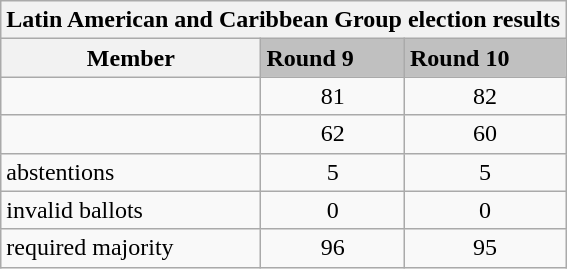<table class="wikitable collapsible">
<tr>
<th colspan="3">Latin American and Caribbean Group election results</th>
</tr>
<tr>
<th>Member</th>
<td style="background:silver;"><strong>Round 9</strong></td>
<td style="background:silver;"><strong>Round 10</strong></td>
</tr>
<tr>
<td></td>
<td style="text-align:center;">81</td>
<td style="text-align:center;">82</td>
</tr>
<tr>
<td></td>
<td style="text-align:center;">62</td>
<td style="text-align:center;">60</td>
</tr>
<tr>
<td>abstentions</td>
<td style="text-align:center;">5</td>
<td style="text-align:center;">5</td>
</tr>
<tr>
<td>invalid ballots</td>
<td style="text-align:center;">0</td>
<td style="text-align:center;">0</td>
</tr>
<tr>
<td>required majority</td>
<td style="text-align:center;">96</td>
<td style="text-align:center;">95</td>
</tr>
</table>
